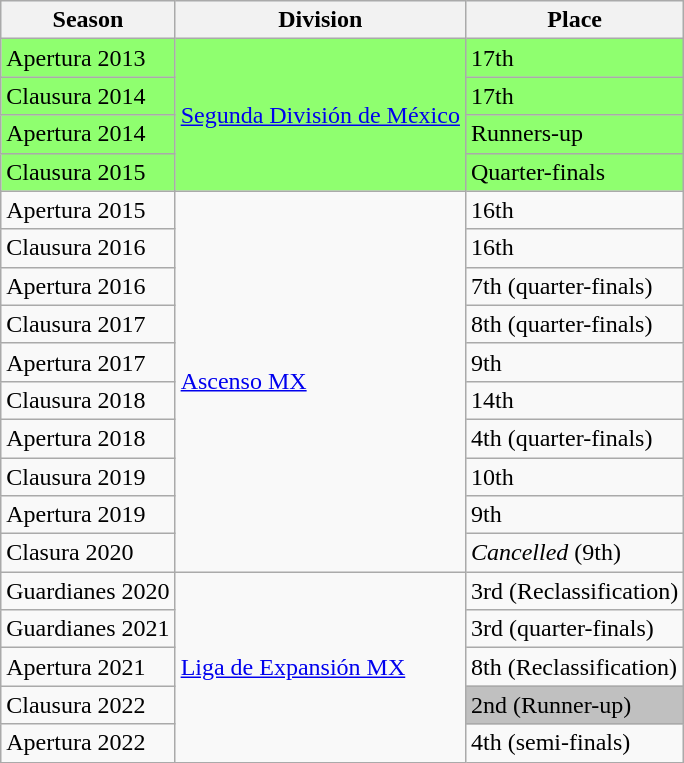<table class="wikitable">
<tr style="background:#f0f6fa;">
<th><strong>Season</strong></th>
<th><strong>Division</strong></th>
<th><strong>Place</strong></th>
</tr>
<tr>
<td style="background:#8FFF6F;">Apertura 2013</td>
<td style="background:#8FFF6F;" rowspan=4><a href='#'>Segunda División de México</a></td>
<td style="background:#8FFF6F;">17th</td>
</tr>
<tr>
<td style="background:#8FFF6F;">Clausura 2014</td>
<td style="background:#8FFF6F;">17th</td>
</tr>
<tr>
<td style="background:#8FFF6F;">Apertura 2014</td>
<td style="background:#8FFF6F;">Runners-up</td>
</tr>
<tr>
<td style="background:#8FFF6F;">Clausura 2015</td>
<td style="background:#8FFF6F;">Quarter-finals</td>
</tr>
<tr>
<td>Apertura 2015</td>
<td rowspan=10><a href='#'>Ascenso MX</a></td>
<td>16th</td>
</tr>
<tr>
<td>Clausura 2016</td>
<td>16th</td>
</tr>
<tr>
<td>Apertura 2016</td>
<td>7th (quarter-finals)</td>
</tr>
<tr>
<td>Clausura 2017</td>
<td>8th (quarter-finals)</td>
</tr>
<tr>
<td>Apertura 2017</td>
<td>9th</td>
</tr>
<tr>
<td>Clausura 2018</td>
<td>14th</td>
</tr>
<tr>
<td>Apertura 2018</td>
<td>4th (quarter-finals)</td>
</tr>
<tr>
<td>Clausura 2019</td>
<td>10th</td>
</tr>
<tr>
<td>Apertura 2019</td>
<td>9th</td>
</tr>
<tr>
<td>Clasura 2020</td>
<td><em>Cancelled</em> (9th)</td>
</tr>
<tr>
<td>Guardianes 2020</td>
<td rowspan=5><a href='#'>Liga de Expansión MX</a></td>
<td>3rd (Reclassification)</td>
</tr>
<tr>
<td>Guardianes 2021</td>
<td>3rd (quarter-finals)</td>
</tr>
<tr>
<td>Apertura 2021</td>
<td>8th (Reclassification)</td>
</tr>
<tr>
<td>Clausura 2022</td>
<td bgcolor=silver>2nd (Runner-up)</td>
</tr>
<tr>
<td>Apertura 2022</td>
<td>4th (semi-finals)</td>
</tr>
</table>
